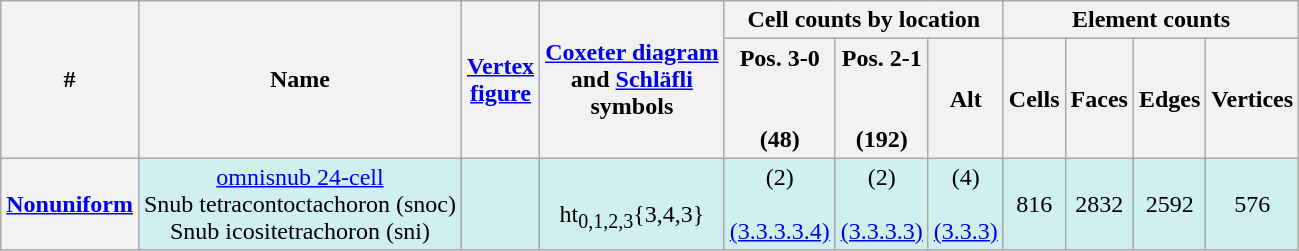<table class="wikitable">
<tr>
<th rowspan=2>#</th>
<th rowspan=2>Name</th>
<th rowspan=2><a href='#'>Vertex<br>figure</a></th>
<th rowspan=2><a href='#'>Coxeter diagram</a><br>and <a href='#'>Schläfli</a><br>symbols</th>
<th colspan=3>Cell counts by location</th>
<th colspan=4>Element counts</th>
</tr>
<tr>
<th>Pos. 3-0<br><br><br>(48)</th>
<th>Pos. 2-1<br><br><br>(192)</th>
<th>Alt</th>
<th>Cells</th>
<th>Faces</th>
<th>Edges</th>
<th>Vertices</th>
</tr>
<tr BGCOLOR="#d0f0f0" align=center>
<th><a href='#'>Nonuniform</a></th>
<td align=center><a href='#'>omnisnub 24-cell</a><br>Snub tetracontoctachoron (snoc)<br>Snub icositetrachoron (sni)</td>
<td></td>
<td align=center><br>ht<sub>0,1,2,3</sub>{3,4,3}</td>
<td>(2)<br><br><a href='#'>(3.3.3.3.4)</a></td>
<td>(2)<br><br><a href='#'>(3.3.3.3)</a></td>
<td>(4)<br><br><a href='#'>(3.3.3)</a></td>
<td>816</td>
<td>2832</td>
<td>2592</td>
<td>576</td>
</tr>
</table>
